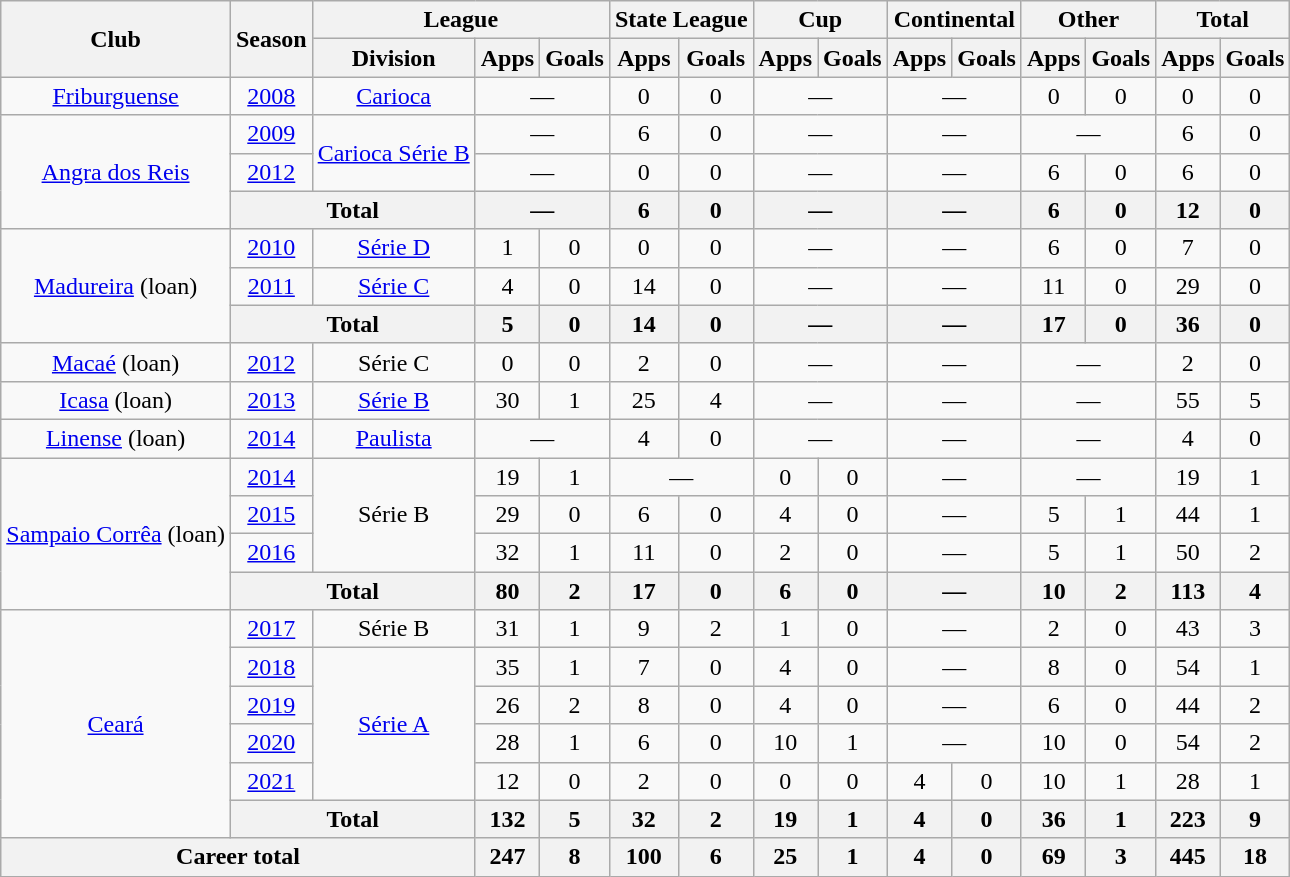<table class="wikitable" style="text-align: center;">
<tr>
<th rowspan="2">Club</th>
<th rowspan="2">Season</th>
<th colspan="3">League</th>
<th colspan="2">State League</th>
<th colspan="2">Cup</th>
<th colspan="2">Continental</th>
<th colspan="2">Other</th>
<th colspan="2">Total</th>
</tr>
<tr>
<th>Division</th>
<th>Apps</th>
<th>Goals</th>
<th>Apps</th>
<th>Goals</th>
<th>Apps</th>
<th>Goals</th>
<th>Apps</th>
<th>Goals</th>
<th>Apps</th>
<th>Goals</th>
<th>Apps</th>
<th>Goals</th>
</tr>
<tr>
<td><a href='#'>Friburguense</a></td>
<td><a href='#'>2008</a></td>
<td><a href='#'>Carioca</a></td>
<td colspan="2">—</td>
<td>0</td>
<td>0</td>
<td colspan="2">—</td>
<td colspan="2">—</td>
<td>0</td>
<td>0</td>
<td>0</td>
<td>0</td>
</tr>
<tr>
<td rowspan="3"><a href='#'>Angra dos Reis</a></td>
<td><a href='#'>2009</a></td>
<td rowspan="2"><a href='#'>Carioca Série B</a></td>
<td colspan="2">—</td>
<td>6</td>
<td>0</td>
<td colspan="2">—</td>
<td colspan="2">—</td>
<td colspan="2">—</td>
<td>6</td>
<td>0</td>
</tr>
<tr>
<td><a href='#'>2012</a></td>
<td colspan="2">—</td>
<td>0</td>
<td>0</td>
<td colspan="2">—</td>
<td colspan="2">—</td>
<td>6</td>
<td>0</td>
<td>6</td>
<td>0</td>
</tr>
<tr>
<th colspan="2">Total</th>
<th colspan="2">—</th>
<th>6</th>
<th>0</th>
<th colspan="2">—</th>
<th colspan="2">—</th>
<th>6</th>
<th>0</th>
<th>12</th>
<th>0</th>
</tr>
<tr>
<td rowspan="3"><a href='#'>Madureira</a> (loan)</td>
<td><a href='#'>2010</a></td>
<td><a href='#'>Série D</a></td>
<td>1</td>
<td>0</td>
<td>0</td>
<td>0</td>
<td colspan="2">—</td>
<td colspan="2">—</td>
<td>6</td>
<td>0</td>
<td>7</td>
<td>0</td>
</tr>
<tr>
<td><a href='#'>2011</a></td>
<td><a href='#'>Série C</a></td>
<td>4</td>
<td>0</td>
<td>14</td>
<td>0</td>
<td colspan="2">—</td>
<td colspan="2">—</td>
<td>11</td>
<td>0</td>
<td>29</td>
<td>0</td>
</tr>
<tr>
<th colspan="2">Total</th>
<th>5</th>
<th>0</th>
<th>14</th>
<th>0</th>
<th colspan="2">—</th>
<th colspan="2">—</th>
<th>17</th>
<th>0</th>
<th>36</th>
<th>0</th>
</tr>
<tr>
<td><a href='#'>Macaé</a> (loan)</td>
<td><a href='#'>2012</a></td>
<td>Série C</td>
<td>0</td>
<td>0</td>
<td>2</td>
<td>0</td>
<td colspan="2">—</td>
<td colspan="2">—</td>
<td colspan="2">—</td>
<td>2</td>
<td>0</td>
</tr>
<tr>
<td><a href='#'>Icasa</a> (loan)</td>
<td><a href='#'>2013</a></td>
<td><a href='#'>Série B</a></td>
<td>30</td>
<td>1</td>
<td>25</td>
<td>4</td>
<td colspan="2">—</td>
<td colspan="2">—</td>
<td colspan="2">—</td>
<td>55</td>
<td>5</td>
</tr>
<tr>
<td><a href='#'>Linense</a> (loan)</td>
<td><a href='#'>2014</a></td>
<td><a href='#'>Paulista</a></td>
<td colspan="2">—</td>
<td>4</td>
<td>0</td>
<td colspan="2">—</td>
<td colspan="2">—</td>
<td colspan="2">—</td>
<td>4</td>
<td>0</td>
</tr>
<tr>
<td rowspan="4"><a href='#'>Sampaio Corrêa</a> (loan)</td>
<td><a href='#'>2014</a></td>
<td rowspan="3">Série B</td>
<td>19</td>
<td>1</td>
<td colspan="2">—</td>
<td>0</td>
<td>0</td>
<td colspan="2">—</td>
<td colspan="2">—</td>
<td>19</td>
<td>1</td>
</tr>
<tr>
<td><a href='#'>2015</a></td>
<td>29</td>
<td>0</td>
<td>6</td>
<td>0</td>
<td>4</td>
<td>0</td>
<td colspan="2">—</td>
<td>5</td>
<td>1</td>
<td>44</td>
<td>1</td>
</tr>
<tr>
<td><a href='#'>2016</a></td>
<td>32</td>
<td>1</td>
<td>11</td>
<td>0</td>
<td>2</td>
<td>0</td>
<td colspan="2">—</td>
<td>5</td>
<td>1</td>
<td>50</td>
<td>2</td>
</tr>
<tr>
<th colspan="2">Total</th>
<th>80</th>
<th>2</th>
<th>17</th>
<th>0</th>
<th>6</th>
<th>0</th>
<th colspan="2">—</th>
<th>10</th>
<th>2</th>
<th>113</th>
<th>4</th>
</tr>
<tr>
<td rowspan="6"><a href='#'>Ceará</a></td>
<td><a href='#'>2017</a></td>
<td>Série B</td>
<td>31</td>
<td>1</td>
<td>9</td>
<td>2</td>
<td>1</td>
<td>0</td>
<td colspan="2">—</td>
<td>2</td>
<td>0</td>
<td>43</td>
<td>3</td>
</tr>
<tr>
<td><a href='#'>2018</a></td>
<td rowspan="4"><a href='#'>Série A</a></td>
<td>35</td>
<td>1</td>
<td>7</td>
<td>0</td>
<td>4</td>
<td>0</td>
<td colspan="2">—</td>
<td>8</td>
<td>0</td>
<td>54</td>
<td>1</td>
</tr>
<tr>
<td><a href='#'>2019</a></td>
<td>26</td>
<td>2</td>
<td>8</td>
<td>0</td>
<td>4</td>
<td>0</td>
<td colspan="2">—</td>
<td>6</td>
<td>0</td>
<td>44</td>
<td>2</td>
</tr>
<tr>
<td><a href='#'>2020</a></td>
<td>28</td>
<td>1</td>
<td>6</td>
<td>0</td>
<td>10</td>
<td>1</td>
<td colspan="2">—</td>
<td>10</td>
<td>0</td>
<td>54</td>
<td>2</td>
</tr>
<tr>
<td><a href='#'>2021</a></td>
<td>12</td>
<td>0</td>
<td>2</td>
<td>0</td>
<td>0</td>
<td>0</td>
<td>4</td>
<td>0</td>
<td>10</td>
<td>1</td>
<td>28</td>
<td>1</td>
</tr>
<tr>
<th colspan="2">Total</th>
<th>132</th>
<th>5</th>
<th>32</th>
<th>2</th>
<th>19</th>
<th>1</th>
<th>4</th>
<th>0</th>
<th>36</th>
<th>1</th>
<th>223</th>
<th>9</th>
</tr>
<tr>
<th colspan="3">Career total</th>
<th>247</th>
<th>8</th>
<th>100</th>
<th>6</th>
<th>25</th>
<th>1</th>
<th>4</th>
<th>0</th>
<th>69</th>
<th>3</th>
<th>445</th>
<th>18</th>
</tr>
</table>
